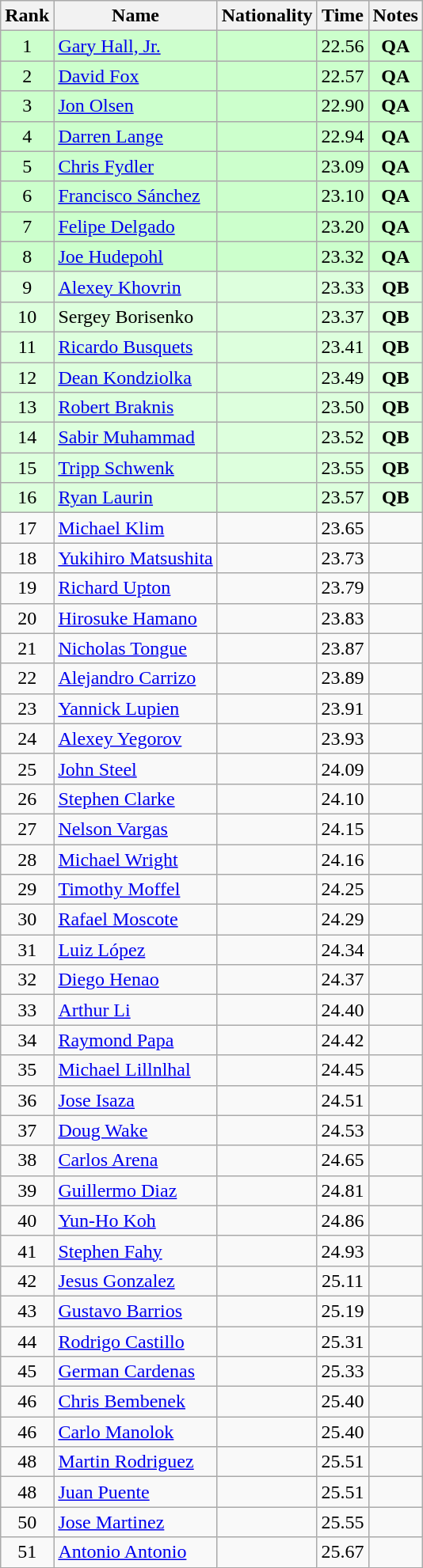<table class="wikitable sortable" style="text-align:center">
<tr>
<th>Rank</th>
<th>Name</th>
<th>Nationality</th>
<th>Time</th>
<th>Notes</th>
</tr>
<tr bgcolor=ccffcc>
<td>1</td>
<td align=left><a href='#'>Gary Hall, Jr.</a></td>
<td align=left></td>
<td>22.56</td>
<td><strong>QA</strong></td>
</tr>
<tr bgcolor=ccffcc>
<td>2</td>
<td align=left><a href='#'>David Fox</a></td>
<td align=left></td>
<td>22.57</td>
<td><strong>QA</strong></td>
</tr>
<tr bgcolor=ccffcc>
<td>3</td>
<td align=left><a href='#'>Jon Olsen</a></td>
<td align=left></td>
<td>22.90</td>
<td><strong>QA</strong></td>
</tr>
<tr bgcolor=ccffcc>
<td>4</td>
<td align=left><a href='#'>Darren Lange</a></td>
<td align=left></td>
<td>22.94</td>
<td><strong>QA</strong></td>
</tr>
<tr bgcolor=ccffcc>
<td>5</td>
<td align=left><a href='#'>Chris Fydler</a></td>
<td align=left></td>
<td>23.09</td>
<td><strong>QA</strong></td>
</tr>
<tr bgcolor=ccffcc>
<td>6</td>
<td align=left><a href='#'>Francisco Sánchez</a></td>
<td align=left></td>
<td>23.10</td>
<td><strong>QA</strong></td>
</tr>
<tr bgcolor=ccffcc>
<td>7</td>
<td align=left><a href='#'>Felipe Delgado</a></td>
<td align=left></td>
<td>23.20</td>
<td><strong>QA</strong></td>
</tr>
<tr bgcolor=ccffcc>
<td>8</td>
<td align=left><a href='#'>Joe Hudepohl</a></td>
<td align=left></td>
<td>23.32</td>
<td><strong>QA</strong></td>
</tr>
<tr bgcolor=ddffdd>
<td>9</td>
<td align=left><a href='#'>Alexey Khovrin</a></td>
<td align=left></td>
<td>23.33</td>
<td><strong>QB</strong></td>
</tr>
<tr bgcolor=ddffdd>
<td>10</td>
<td align=left>Sergey Borisenko</td>
<td align=left></td>
<td>23.37</td>
<td><strong>QB</strong></td>
</tr>
<tr bgcolor=ddffdd>
<td>11</td>
<td align=left><a href='#'>Ricardo Busquets</a></td>
<td align=left></td>
<td>23.41</td>
<td><strong>QB</strong></td>
</tr>
<tr bgcolor=ddffdd>
<td>12</td>
<td align=left><a href='#'>Dean Kondziolka</a></td>
<td align=left></td>
<td>23.49</td>
<td><strong>QB</strong></td>
</tr>
<tr bgcolor=ddffdd>
<td>13</td>
<td align=left><a href='#'>Robert Braknis</a></td>
<td align=left></td>
<td>23.50</td>
<td><strong>QB</strong></td>
</tr>
<tr bgcolor=ddffdd>
<td>14</td>
<td align=left><a href='#'>Sabir Muhammad</a></td>
<td align=left></td>
<td>23.52</td>
<td><strong>QB</strong></td>
</tr>
<tr bgcolor=ddffdd>
<td>15</td>
<td align=left><a href='#'>Tripp Schwenk</a></td>
<td align=left></td>
<td>23.55</td>
<td><strong>QB</strong></td>
</tr>
<tr bgcolor=ddffdd>
<td>16</td>
<td align=left><a href='#'>Ryan Laurin</a></td>
<td align=left></td>
<td>23.57</td>
<td><strong>QB</strong></td>
</tr>
<tr>
<td>17</td>
<td align=left><a href='#'>Michael Klim</a></td>
<td align=left></td>
<td>23.65</td>
<td></td>
</tr>
<tr>
<td>18</td>
<td align=left><a href='#'>Yukihiro Matsushita</a></td>
<td align=left></td>
<td>23.73</td>
<td></td>
</tr>
<tr>
<td>19</td>
<td align=left><a href='#'>Richard Upton</a></td>
<td align=left></td>
<td>23.79</td>
<td></td>
</tr>
<tr>
<td>20</td>
<td align=left><a href='#'>Hirosuke Hamano</a></td>
<td align=left></td>
<td>23.83</td>
<td></td>
</tr>
<tr>
<td>21</td>
<td align=left><a href='#'>Nicholas Tongue</a></td>
<td align=left></td>
<td>23.87</td>
<td></td>
</tr>
<tr>
<td>22</td>
<td align=left><a href='#'>Alejandro Carrizo</a></td>
<td align=left></td>
<td>23.89</td>
<td></td>
</tr>
<tr>
<td>23</td>
<td align=left><a href='#'>Yannick Lupien</a></td>
<td align=left></td>
<td>23.91</td>
<td></td>
</tr>
<tr>
<td>24</td>
<td align=left><a href='#'>Alexey Yegorov</a></td>
<td align=left></td>
<td>23.93</td>
<td></td>
</tr>
<tr>
<td>25</td>
<td align=left><a href='#'>John Steel</a></td>
<td align=left></td>
<td>24.09</td>
<td></td>
</tr>
<tr>
<td>26</td>
<td align=left><a href='#'>Stephen Clarke</a></td>
<td align=left></td>
<td>24.10</td>
<td></td>
</tr>
<tr>
<td>27</td>
<td align=left><a href='#'>Nelson Vargas</a></td>
<td align=left></td>
<td>24.15</td>
<td></td>
</tr>
<tr>
<td>28</td>
<td align=left><a href='#'>Michael Wright</a></td>
<td align=left></td>
<td>24.16</td>
<td></td>
</tr>
<tr>
<td>29</td>
<td align=left><a href='#'>Timothy Moffel</a></td>
<td align=left></td>
<td>24.25</td>
<td></td>
</tr>
<tr>
<td>30</td>
<td align=left><a href='#'>Rafael Moscote</a></td>
<td align=left></td>
<td>24.29</td>
<td></td>
</tr>
<tr>
<td>31</td>
<td align=left><a href='#'>Luiz López</a></td>
<td align=left></td>
<td>24.34</td>
<td></td>
</tr>
<tr>
<td>32</td>
<td align=left><a href='#'>Diego Henao</a></td>
<td align=left></td>
<td>24.37</td>
<td></td>
</tr>
<tr>
<td>33</td>
<td align=left><a href='#'>Arthur Li</a></td>
<td align=left></td>
<td>24.40</td>
<td></td>
</tr>
<tr>
<td>34</td>
<td align=left><a href='#'>Raymond Papa</a></td>
<td align=left></td>
<td>24.42</td>
<td></td>
</tr>
<tr>
<td>35</td>
<td align=left><a href='#'>Michael Lillnlhal</a></td>
<td align=left></td>
<td>24.45</td>
<td></td>
</tr>
<tr>
<td>36</td>
<td align=left><a href='#'>Jose Isaza</a></td>
<td align=left></td>
<td>24.51</td>
<td></td>
</tr>
<tr>
<td>37</td>
<td align=left><a href='#'>Doug Wake</a></td>
<td align=left></td>
<td>24.53</td>
<td></td>
</tr>
<tr>
<td>38</td>
<td align=left><a href='#'>Carlos Arena</a></td>
<td align=left></td>
<td>24.65</td>
<td></td>
</tr>
<tr>
<td>39</td>
<td align=left><a href='#'>Guillermo Diaz</a></td>
<td align=left></td>
<td>24.81</td>
<td></td>
</tr>
<tr>
<td>40</td>
<td align=left><a href='#'>Yun-Ho Koh</a></td>
<td align=left></td>
<td>24.86</td>
<td></td>
</tr>
<tr>
<td>41</td>
<td align=left><a href='#'>Stephen Fahy</a></td>
<td align=left></td>
<td>24.93</td>
<td></td>
</tr>
<tr>
<td>42</td>
<td align=left><a href='#'>Jesus Gonzalez</a></td>
<td align=left></td>
<td>25.11</td>
<td></td>
</tr>
<tr>
<td>43</td>
<td align=left><a href='#'>Gustavo Barrios</a></td>
<td align=left></td>
<td>25.19</td>
<td></td>
</tr>
<tr>
<td>44</td>
<td align=left><a href='#'>Rodrigo Castillo</a></td>
<td align=left></td>
<td>25.31</td>
<td></td>
</tr>
<tr>
<td>45</td>
<td align=left><a href='#'>German Cardenas</a></td>
<td align=left></td>
<td>25.33</td>
<td></td>
</tr>
<tr>
<td>46</td>
<td align=left><a href='#'>Chris Bembenek</a></td>
<td align=left></td>
<td>25.40</td>
<td></td>
</tr>
<tr>
<td>46</td>
<td align=left><a href='#'>Carlo Manolok</a></td>
<td align=left></td>
<td>25.40</td>
<td></td>
</tr>
<tr>
<td>48</td>
<td align=left><a href='#'>Martin Rodriguez</a></td>
<td align=left></td>
<td>25.51</td>
<td></td>
</tr>
<tr>
<td>48</td>
<td align=left><a href='#'>Juan Puente</a></td>
<td align=left></td>
<td>25.51</td>
<td></td>
</tr>
<tr>
<td>50</td>
<td align=left><a href='#'>Jose Martinez</a></td>
<td align=left></td>
<td>25.55</td>
<td></td>
</tr>
<tr>
<td>51</td>
<td align=left><a href='#'>Antonio Antonio</a></td>
<td align=left></td>
<td>25.67</td>
<td></td>
</tr>
</table>
